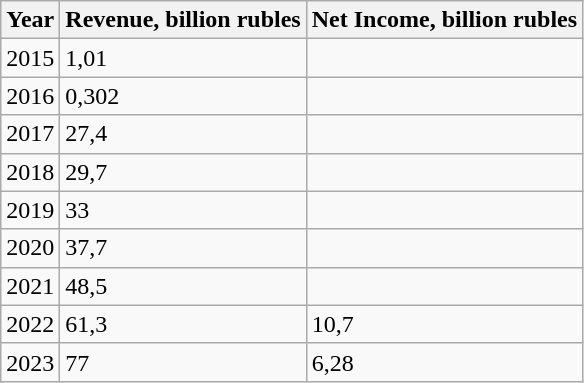<table class="wikitable">
<tr>
<th>Year</th>
<th><strong>Revenue, billion rubles</strong></th>
<th><strong>Net Income, billion rubles</strong></th>
</tr>
<tr>
<td>2015</td>
<td> 1,01</td>
<td></td>
</tr>
<tr>
<td>2016</td>
<td> 0,302</td>
<td></td>
</tr>
<tr>
<td>2017</td>
<td> 27,4</td>
<td></td>
</tr>
<tr>
<td>2018</td>
<td> 29,7</td>
<td></td>
</tr>
<tr>
<td>2019</td>
<td> 33</td>
<td></td>
</tr>
<tr>
<td>2020</td>
<td> 37,7</td>
<td></td>
</tr>
<tr>
<td>2021</td>
<td> 48,5</td>
<td></td>
</tr>
<tr>
<td>2022</td>
<td> 61,3</td>
<td>10,7</td>
</tr>
<tr>
<td>2023</td>
<td> 77</td>
<td> 6,28</td>
</tr>
</table>
